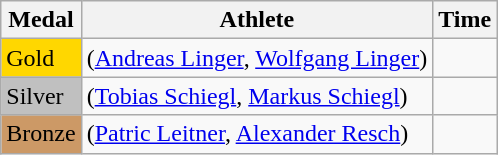<table class="wikitable">
<tr>
<th>Medal</th>
<th>Athlete</th>
<th>Time</th>
</tr>
<tr>
<td bgcolor="gold">Gold</td>
<td> (<a href='#'>Andreas Linger</a>, <a href='#'>Wolfgang Linger</a>)</td>
<td></td>
</tr>
<tr>
<td bgcolor="silver">Silver</td>
<td> (<a href='#'>Tobias Schiegl</a>, <a href='#'>Markus Schiegl</a>)</td>
<td></td>
</tr>
<tr>
<td bgcolor="CC9966">Bronze</td>
<td> (<a href='#'>Patric Leitner</a>, <a href='#'>Alexander Resch</a>)</td>
<td></td>
</tr>
</table>
